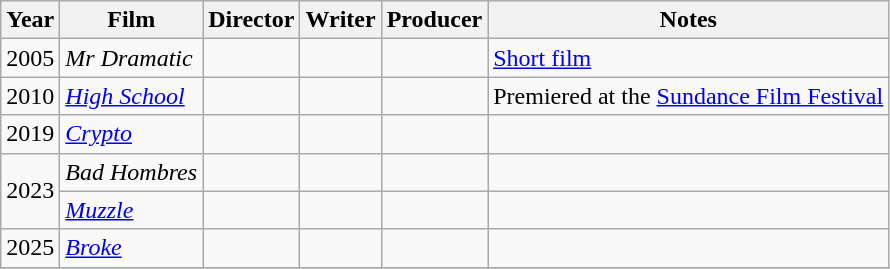<table class="wikitable sortable" style=text-align:left>
<tr>
<th scope="col">Year</th>
<th scope="col">Film</th>
<th scope="col">Director</th>
<th scope="col">Writer</th>
<th scope="col">Producer</th>
<th scope="col">Notes</th>
</tr>
<tr>
<td>2005</td>
<td><em>Mr Dramatic</em></td>
<td></td>
<td></td>
<td></td>
<td><a href='#'>Short film</a></td>
</tr>
<tr>
<td>2010</td>
<td><em><a href='#'>High School</a></em></td>
<td></td>
<td></td>
<td></td>
<td>Premiered at the <a href='#'>Sundance Film Festival</a></td>
</tr>
<tr>
<td>2019</td>
<td><em><a href='#'>Crypto</a></em></td>
<td></td>
<td></td>
<td></td>
<td></td>
</tr>
<tr>
<td rowspan=2>2023</td>
<td><em>Bad Hombres</em></td>
<td></td>
<td></td>
<td></td>
<td></td>
</tr>
<tr>
<td><em><a href='#'>Muzzle</a></em></td>
<td></td>
<td></td>
<td></td>
<td></td>
</tr>
<tr>
<td>2025</td>
<td><em><a href='#'>Broke</a></em></td>
<td></td>
<td></td>
<td></td>
<td></td>
</tr>
<tr>
</tr>
</table>
